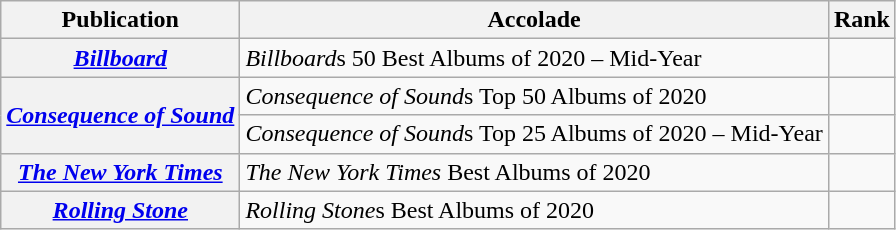<table class="wikitable sortable plainrowheaders">
<tr>
<th scope="col">Publication</th>
<th scope="col">Accolade</th>
<th scope="col">Rank</th>
</tr>
<tr>
<th scope="row"><em><a href='#'>Billboard</a></em></th>
<td><em>Billboard</em>s 50 Best Albums of 2020 – Mid-Year</td>
<td></td>
</tr>
<tr>
<th rowspan=2 scope="row"><em><a href='#'>Consequence of Sound</a></em></th>
<td><em>Consequence of Sound</em>s Top 50 Albums of 2020</td>
<td></td>
</tr>
<tr>
<td><em>Consequence of Sound</em>s Top 25 Albums of 2020 – Mid-Year</td>
<td></td>
</tr>
<tr>
<th scope="row"><em><a href='#'>The New York Times</a></em></th>
<td><em>The New York Times</em> Best Albums of 2020</td>
<td></td>
</tr>
<tr>
<th scope="row"><em><a href='#'>Rolling Stone</a></em></th>
<td><em>Rolling Stone</em>s Best Albums of 2020</td>
<td></td>
</tr>
</table>
